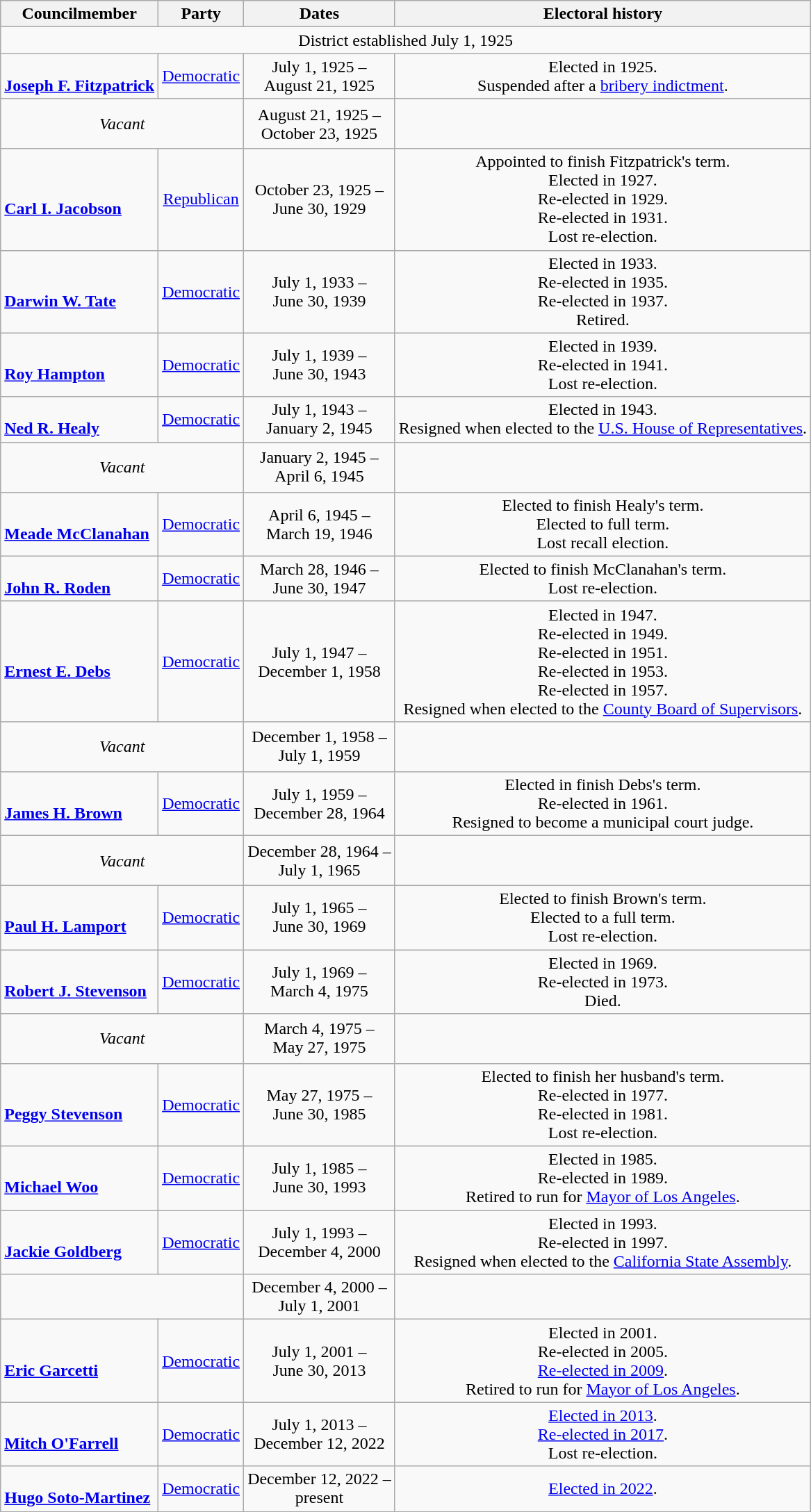<table class="wikitable" style="text-align:center;">
<tr>
<th>Councilmember</th>
<th>Party</th>
<th>Dates</th>
<th>Electoral history</th>
</tr>
<tr>
<td colspan="4">District established July 1, 1925</td>
</tr>
<tr>
<td align=left> <br> <strong><a href='#'>Joseph F. Fitzpatrick</a></strong><br></td>
<td><a href='#'>Democratic</a></td>
<td nowrap>July 1, 1925 –<br> August 21, 1925</td>
<td>Elected in 1925. <br> Suspended after a <a href='#'>bribery indictment</a>.</td>
</tr>
<tr style="height:3em">
<td colspan=2><em>Vacant</em></td>
<td nowrap>August 21, 1925 –<br>October 23, 1925</td>
<td></td>
</tr>
<tr>
<td align=left> <br> <strong><a href='#'>Carl I. Jacobson</a></strong><br></td>
<td><a href='#'>Republican</a></td>
<td nowrap>October 23, 1925 –<br> June 30, 1929</td>
<td>Appointed to finish Fitzpatrick's term. <br> Elected in 1927. <br> Re-elected in 1929. <br> Re-elected in 1931. <br> Lost re-election.</td>
</tr>
<tr>
<td align=left> <br> <strong><a href='#'>Darwin W. Tate</a></strong><br></td>
<td><a href='#'>Democratic</a></td>
<td nowrap>July 1, 1933 –<br> June 30, 1939</td>
<td>Elected in 1933. <br> Re-elected in 1935. <br> Re-elected in 1937. <br> Retired.</td>
</tr>
<tr>
<td align=left> <br> <strong><a href='#'>Roy Hampton</a></strong><br></td>
<td><a href='#'>Democratic</a></td>
<td nowrap>July 1, 1939 –<br> June 30, 1943</td>
<td>Elected in 1939. <br> Re-elected in 1941. <br> Lost re-election.</td>
</tr>
<tr>
<td align=left> <br> <strong><a href='#'>Ned R. Healy</a></strong><br></td>
<td><a href='#'>Democratic</a></td>
<td nowrap>July 1, 1943 –<br> January 2, 1945</td>
<td>Elected in 1943. <br> Resigned when elected to the <a href='#'>U.S. House of Representatives</a>.</td>
</tr>
<tr style="height:3em">
<td colspan=2><em>Vacant</em></td>
<td nowrap>January 2, 1945 –<br> April 6, 1945</td>
<td></td>
</tr>
<tr>
<td align=left> <br> <strong><a href='#'>Meade McClanahan</a></strong><br></td>
<td><a href='#'>Democratic</a></td>
<td nowrap>April 6, 1945 –<br> March 19, 1946</td>
<td>Elected to finish Healy's term. <br> Elected to full term. <br> Lost recall election.</td>
</tr>
<tr>
<td align=left> <br> <strong><a href='#'>John R. Roden</a></strong><br></td>
<td><a href='#'>Democratic</a></td>
<td nowrap>March 28, 1946 –<br> June 30, 1947</td>
<td>Elected to finish McClanahan's term. <br> Lost re-election.</td>
</tr>
<tr>
<td align=left> <br> <strong><a href='#'>Ernest E. Debs</a></strong><br></td>
<td><a href='#'>Democratic</a></td>
<td nowrap>July 1, 1947 –<br> December 1, 1958</td>
<td>Elected in 1947. <br> Re-elected in 1949. <br> Re-elected in 1951. <br> Re-elected in 1953. <br> Re-elected in 1957. <br> Resigned when elected to the <a href='#'>County Board of Supervisors</a>.</td>
</tr>
<tr style="height:3em">
<td colspan=2><em>Vacant</em></td>
<td nowrap>December 1, 1958 –<br> July 1, 1959</td>
<td></td>
</tr>
<tr>
<td align=left> <br> <strong><a href='#'>James H. Brown</a></strong><br></td>
<td><a href='#'>Democratic</a></td>
<td nowrap>July 1, 1959 –<br> December 28, 1964</td>
<td>Elected in finish Debs's term. <br> Re-elected in 1961. <br> Resigned to become a municipal court judge.</td>
</tr>
<tr style="height:3em">
<td colspan=2><em>Vacant</em></td>
<td nowrap>December 28, 1964 –<br> July 1, 1965</td>
<td></td>
</tr>
<tr>
<td align=left> <br> <strong><a href='#'>Paul H. Lamport</a></strong><br></td>
<td><a href='#'>Democratic</a></td>
<td nowrap>July 1, 1965 –<br> June 30, 1969</td>
<td>Elected to finish Brown's term. <br> Elected to a full term. <br> Lost re-election.</td>
</tr>
<tr>
<td align=left> <br> <strong><a href='#'>Robert J. Stevenson</a></strong><br></td>
<td><a href='#'>Democratic</a></td>
<td nowrap>July 1, 1969 –<br> March 4, 1975</td>
<td>Elected in 1969. <br> Re-elected in 1973. <br> Died.</td>
</tr>
<tr style="height:3em">
<td colspan=2><em>Vacant</em></td>
<td nowrap>March 4, 1975 –<br> May 27, 1975</td>
<td></td>
</tr>
<tr>
<td align=left> <br> <strong><a href='#'>Peggy Stevenson</a></strong><br></td>
<td><a href='#'>Democratic</a></td>
<td nowrap>May 27, 1975 –<br> June 30, 1985</td>
<td>Elected to finish her husband's term. <br> Re-elected in 1977. <br> Re-elected in 1981. <br> Lost re-election.</td>
</tr>
<tr>
<td align=left> <br> <strong><a href='#'>Michael Woo</a></strong><br></td>
<td><a href='#'>Democratic</a></td>
<td nowrap>July 1, 1985 –<br> June 30, 1993</td>
<td>Elected in 1985. <br> Re-elected in 1989. <br> Retired to run for <a href='#'>Mayor of Los Angeles</a>.</td>
</tr>
<tr>
<td align=left> <br> <strong><a href='#'>Jackie Goldberg</a></strong><br></td>
<td><a href='#'>Democratic</a></td>
<td nowrap>July 1, 1993 –<br> December 4, 2000</td>
<td>Elected in 1993. <br> Re-elected in 1997. <br> Resigned when elected to the <a href='#'>California State Assembly</a>.</td>
</tr>
<tr>
<td colspan=2></td>
<td>December 4, 2000 – <br> July 1, 2001</td>
<td></td>
</tr>
<tr>
<td align=left> <br> <strong><a href='#'>Eric Garcetti</a></strong><br></td>
<td><a href='#'>Democratic</a></td>
<td nowrap>July 1, 2001 –<br> June 30, 2013</td>
<td>Elected in 2001. <br> Re-elected in 2005. <br> <a href='#'>Re-elected in 2009</a>. <br> Retired to run for <a href='#'>Mayor of Los Angeles</a>.</td>
</tr>
<tr>
<td align=left> <br> <strong><a href='#'>Mitch O'Farrell</a></strong><br></td>
<td><a href='#'>Democratic</a></td>
<td nowrap>July 1, 2013 –<br> December 12, 2022</td>
<td><a href='#'>Elected in 2013</a>. <br> <a href='#'>Re-elected in 2017</a>. <br> Lost re-election.</td>
</tr>
<tr>
<td align=left> <br> <strong><a href='#'>Hugo Soto-Martinez</a></strong> <br> </td>
<td><a href='#'>Democratic</a></td>
<td nowrap>December 12, 2022 –<br>present</td>
<td><a href='#'>Elected in 2022</a>.</td>
</tr>
</table>
